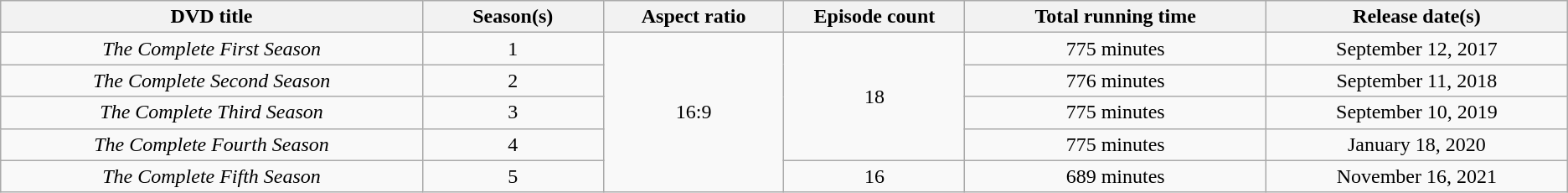<table class="wikitable sortable" style="text-align:center">
<tr>
<th style="width:14%;">DVD title</th>
<th style="width:6%;">Season(s)</th>
<th style="width:6%;">Aspect ratio</th>
<th style="width:6%;">Episode count</th>
<th style="width:10%;">Total running time</th>
<th style="width:10%;">Release date(s)</th>
</tr>
<tr>
<td><em>The Complete First Season</em></td>
<td>1</td>
<td " style="text-align:center;" rowspan="5">16:9</td>
<td " style="text-align:center;" rowspan="4">18</td>
<td>775 minutes</td>
<td>September 12, 2017</td>
</tr>
<tr>
<td><em>The Complete Second Season</em></td>
<td>2</td>
<td>776 minutes</td>
<td>September 11, 2018</td>
</tr>
<tr>
<td><em>The Complete Third Season</em></td>
<td>3</td>
<td>775 minutes</td>
<td>September 10, 2019</td>
</tr>
<tr>
<td><em>The Complete Fourth Season</em></td>
<td>4</td>
<td>775 minutes</td>
<td>January 18, 2020</td>
</tr>
<tr>
<td><em>The Complete Fifth Season</em></td>
<td>5</td>
<td>16</td>
<td>689 minutes</td>
<td>November 16, 2021</td>
</tr>
</table>
